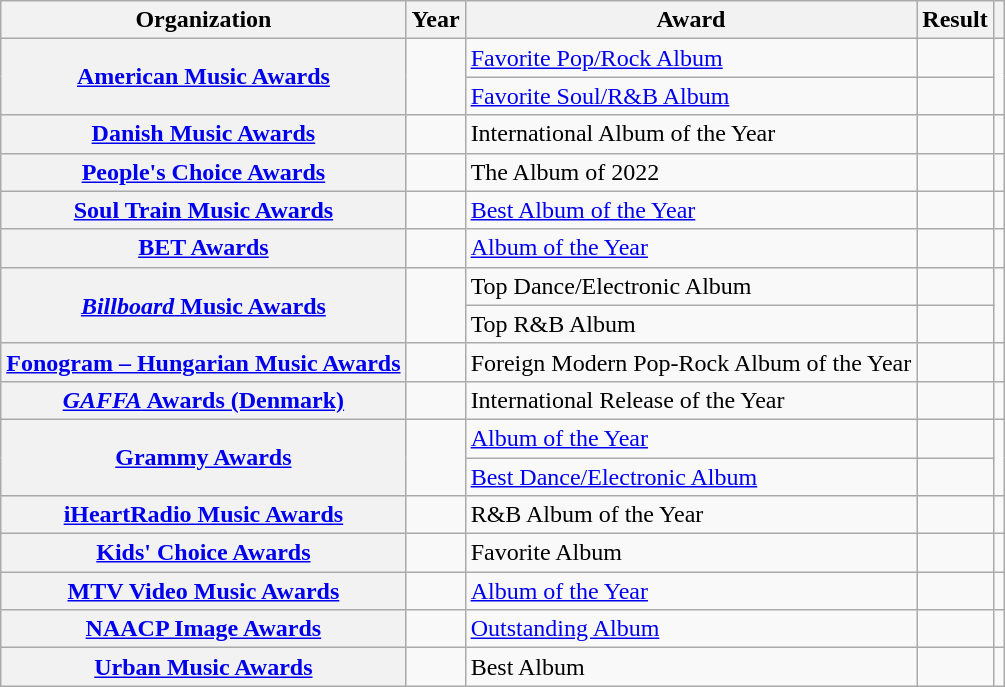<table class="wikitable sortable plainrowheaders">
<tr>
<th scope="col">Organization</th>
<th scope="col">Year</th>
<th scope="col">Award</th>
<th scope="col">Result</th>
<th scope="col" class="unsortable"></th>
</tr>
<tr>
<th scope="row" rowspan="2"><a href='#'>American Music Awards</a></th>
<td rowspan="2"></td>
<td><a href='#'>Favorite Pop/Rock Album</a></td>
<td></td>
<td rowspan="2"></td>
</tr>
<tr>
<td><a href='#'>Favorite Soul/R&B Album</a></td>
<td></td>
</tr>
<tr>
<th scope="row"><a href='#'>Danish Music Awards</a></th>
<td></td>
<td>International Album of the Year</td>
<td></td>
<td style="text-align:center;"></td>
</tr>
<tr>
<th scope="row"><a href='#'>People's Choice Awards</a></th>
<td></td>
<td>The Album of 2022</td>
<td></td>
<td></td>
</tr>
<tr>
<th scope="row"><a href='#'>Soul Train Music Awards</a></th>
<td></td>
<td><a href='#'>Best Album of the Year</a></td>
<td></td>
<td></td>
</tr>
<tr>
<th scope="row"><a href='#'>BET Awards</a></th>
<td></td>
<td><a href='#'>Album of the Year</a></td>
<td></td>
<td></td>
</tr>
<tr>
<th scope="row" rowspan="2"><a href='#'><em>Billboard</em> Music Awards</a></th>
<td rowspan="2"></td>
<td>Top Dance/Electronic Album</td>
<td></td>
<td rowspan="2"></td>
</tr>
<tr>
<td>Top R&B Album</td>
<td></td>
</tr>
<tr>
<th scope="row"><a href='#'>Fonogram – Hungarian Music Awards</a></th>
<td></td>
<td>Foreign Modern Pop-Rock Album of the Year</td>
<td></td>
<td></td>
</tr>
<tr>
<th scope="row"><a href='#'><em>GAFFA</em> Awards (Denmark)</a></th>
<td></td>
<td>International Release of the Year</td>
<td></td>
<td></td>
</tr>
<tr>
<th scope="row" rowspan="2"><a href='#'>Grammy Awards</a></th>
<td rowspan="2"></td>
<td><a href='#'>Album of the Year</a></td>
<td></td>
<td rowspan="2"></td>
</tr>
<tr>
<td><a href='#'>Best Dance/Electronic Album</a></td>
<td></td>
</tr>
<tr>
<th scope="row"><a href='#'>iHeartRadio Music Awards</a></th>
<td></td>
<td>R&B Album of the Year</td>
<td></td>
<td></td>
</tr>
<tr>
<th scope="row"><a href='#'>Kids' Choice Awards</a></th>
<td></td>
<td>Favorite Album</td>
<td></td>
<td></td>
</tr>
<tr>
<th scope="row"><a href='#'>MTV Video Music Awards</a></th>
<td></td>
<td><a href='#'>Album of the Year</a></td>
<td></td>
<td></td>
</tr>
<tr>
<th scope="row"><a href='#'>NAACP Image Awards</a></th>
<td></td>
<td><a href='#'>Outstanding Album</a></td>
<td></td>
<td></td>
</tr>
<tr>
<th scope="row"><a href='#'>Urban Music Awards</a></th>
<td></td>
<td>Best Album</td>
<td></td>
<td></td>
</tr>
</table>
